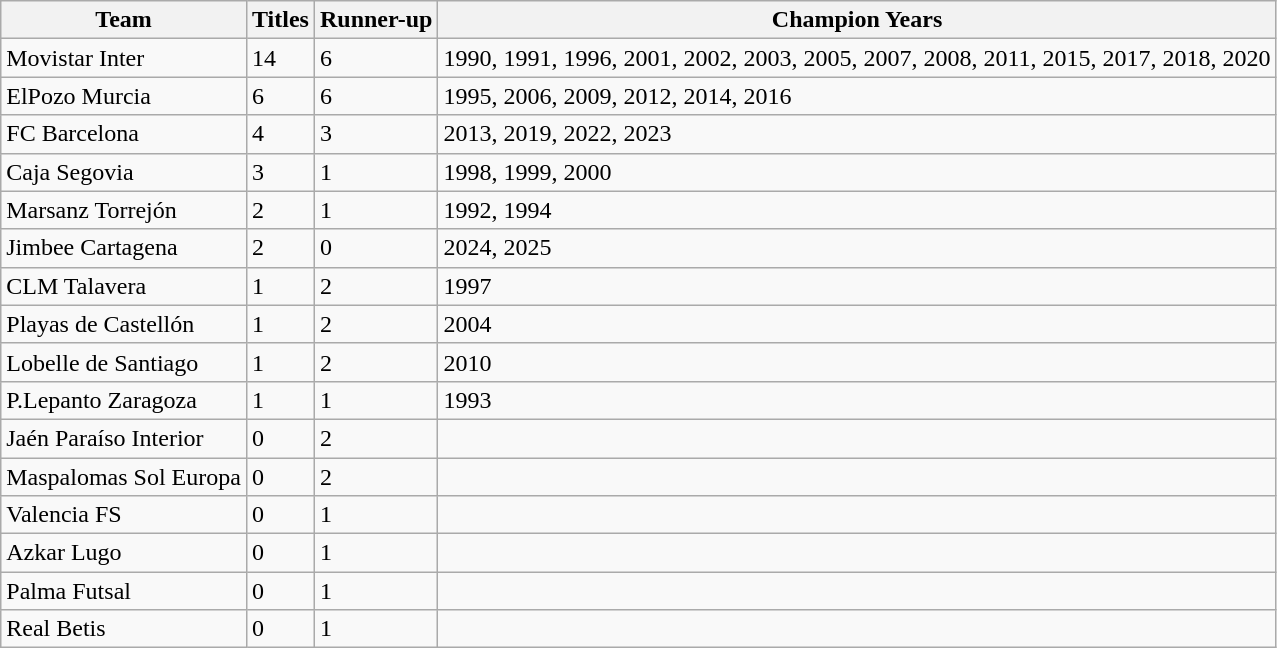<table class="wikitable">
<tr>
<th>Team</th>
<th>Titles</th>
<th>Runner-up</th>
<th>Champion Years</th>
</tr>
<tr>
<td>Movistar Inter</td>
<td>14</td>
<td>6</td>
<td>1990, 1991, 1996, 2001, 2002, 2003, 2005, 2007, 2008, 2011, 2015, 2017, 2018, 2020</td>
</tr>
<tr>
<td>ElPozo Murcia</td>
<td>6</td>
<td>6</td>
<td>1995, 2006, 2009, 2012, 2014, 2016</td>
</tr>
<tr>
<td>FC Barcelona</td>
<td>4</td>
<td>3</td>
<td>2013, 2019, 2022, 2023</td>
</tr>
<tr>
<td>Caja Segovia</td>
<td>3</td>
<td>1</td>
<td>1998, 1999, 2000</td>
</tr>
<tr>
<td>Marsanz Torrejón</td>
<td>2</td>
<td>1</td>
<td>1992, 1994</td>
</tr>
<tr>
<td>Jimbee Cartagena</td>
<td>2</td>
<td>0</td>
<td>2024, 2025</td>
</tr>
<tr>
<td>CLM Talavera</td>
<td>1</td>
<td>2</td>
<td>1997</td>
</tr>
<tr>
<td>Playas de Castellón</td>
<td>1</td>
<td>2</td>
<td>2004</td>
</tr>
<tr>
<td>Lobelle de Santiago</td>
<td>1</td>
<td>2</td>
<td>2010</td>
</tr>
<tr>
<td>P.Lepanto Zaragoza</td>
<td>1</td>
<td>1</td>
<td>1993</td>
</tr>
<tr>
<td>Jaén Paraíso Interior</td>
<td>0</td>
<td>2</td>
<td></td>
</tr>
<tr>
<td>Maspalomas Sol Europa</td>
<td>0</td>
<td>2</td>
<td></td>
</tr>
<tr>
<td>Valencia FS</td>
<td>0</td>
<td>1</td>
<td></td>
</tr>
<tr>
<td>Azkar Lugo</td>
<td>0</td>
<td>1</td>
<td></td>
</tr>
<tr>
<td>Palma Futsal</td>
<td>0</td>
<td>1</td>
<td></td>
</tr>
<tr>
<td>Real Betis</td>
<td>0</td>
<td>1</td>
<td></td>
</tr>
</table>
